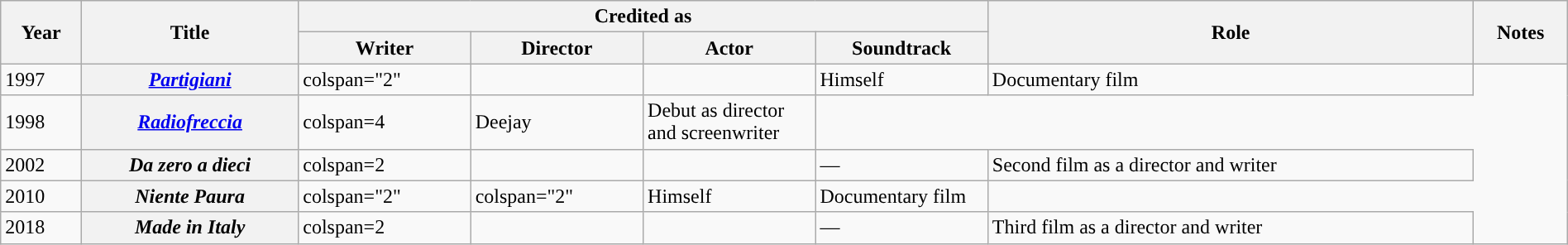<table class="wikitable plainrowheaders" style="margin-right:auto; margin-right:auto; width:100%;" style="text-align:center;">
<tr>
<th rowspan="2">Year</th>
<th rowspan="2">Title</th>
<th colspan="4">Credited as</th>
<th rowspan="2">Role</th>
<th rowspan="2">Notes</th>
</tr>
<tr>
<th width="11%">Writer</th>
<th width="11%">Director</th>
<th width="11%">Actor</th>
<th width="11%">Soundtrack</th>
</tr>
<tr>
<td>1997</td>
<th><em><a href='#'>Partigiani</a></em></th>
<td>colspan="2" </td>
<td></td>
<td></td>
<td>Himself</td>
<td>Documentary film</td>
</tr>
<tr>
<td>1998</td>
<th><em><a href='#'>Radiofreccia</a></em></th>
<td>colspan=4 </td>
<td>Deejay</td>
<td>Debut as director and screenwriter</td>
</tr>
<tr>
<td>2002</td>
<th><em>Da zero a dieci</em></th>
<td>colspan=2 </td>
<td></td>
<td></td>
<td>—</td>
<td>Second film as a director and writer</td>
</tr>
<tr>
<td>2010</td>
<th><em>Niente Paura</em></th>
<td>colspan="2" </td>
<td>colspan="2" </td>
<td>Himself</td>
<td>Documentary film</td>
</tr>
<tr>
<td>2018</td>
<th><em>Made in Italy</em></th>
<td>colspan=2 </td>
<td></td>
<td></td>
<td>—</td>
<td>Third film as a director and writer</td>
</tr>
</table>
